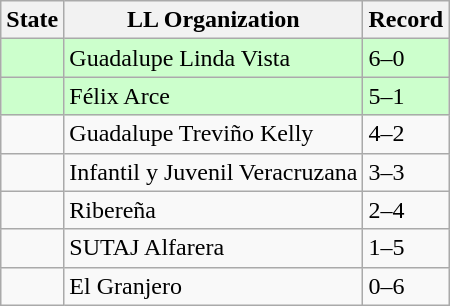<table class="wikitable">
<tr>
<th>State</th>
<th>LL Organization</th>
<th>Record</th>
</tr>
<tr bgcolor=ccffcc>
<td><strong></strong></td>
<td>Guadalupe Linda Vista</td>
<td>6–0</td>
</tr>
<tr bgcolor=ccffcc>
<td><strong></strong></td>
<td>Félix Arce</td>
<td>5–1</td>
</tr>
<tr>
<td><strong></strong></td>
<td>Guadalupe Treviño Kelly</td>
<td>4–2</td>
</tr>
<tr>
<td><strong></strong></td>
<td>Infantil y Juvenil Veracruzana</td>
<td>3–3</td>
</tr>
<tr>
<td><strong></strong></td>
<td>Ribereña</td>
<td>2–4</td>
</tr>
<tr>
<td><strong></strong></td>
<td>SUTAJ Alfarera</td>
<td>1–5</td>
</tr>
<tr>
<td><strong></strong></td>
<td>El Granjero</td>
<td>0–6</td>
</tr>
</table>
